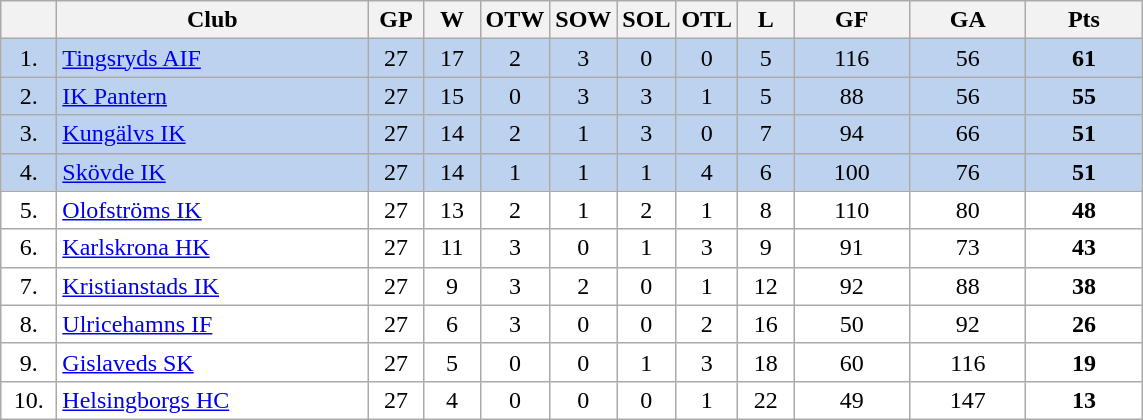<table class="wikitable">
<tr>
<th width="30"></th>
<th width="200">Club</th>
<th width="30">GP</th>
<th width="30">W</th>
<th width="30">OTW</th>
<th width="30">SOW</th>
<th width="30">SOL</th>
<th width="30">OTL</th>
<th width="30">L</th>
<th width="70">GF</th>
<th width="70">GA</th>
<th width="70">Pts</th>
</tr>
<tr bgcolor="#BCD2EE" align="center">
<td>1.</td>
<td align="left"><a href='#'>Tingsryds AIF</a></td>
<td>27</td>
<td>17</td>
<td>2</td>
<td>3</td>
<td>0</td>
<td>0</td>
<td>5</td>
<td>116</td>
<td>56</td>
<td><strong>61</strong></td>
</tr>
<tr bgcolor="#BCD2EE" align="center">
<td>2.</td>
<td align="left"><a href='#'>IK Pantern</a></td>
<td>27</td>
<td>15</td>
<td>0</td>
<td>3</td>
<td>3</td>
<td>1</td>
<td>5</td>
<td>88</td>
<td>56</td>
<td><strong>55</strong></td>
</tr>
<tr bgcolor="#BCD2EE" align="center">
<td>3.</td>
<td align="left"><a href='#'>Kungälvs IK</a></td>
<td>27</td>
<td>14</td>
<td>2</td>
<td>1</td>
<td>3</td>
<td>0</td>
<td>7</td>
<td>94</td>
<td>66</td>
<td><strong>51</strong></td>
</tr>
<tr bgcolor="#BCD2EE" align="center">
<td>4.</td>
<td align="left"><a href='#'>Skövde IK</a></td>
<td>27</td>
<td>14</td>
<td>1</td>
<td>1</td>
<td>1</td>
<td>4</td>
<td>6</td>
<td>100</td>
<td>76</td>
<td><strong>51</strong></td>
</tr>
<tr bgcolor="#FFFFFF" align="center">
<td>5.</td>
<td align="left"><a href='#'>Olofströms IK</a></td>
<td>27</td>
<td>13</td>
<td>2</td>
<td>1</td>
<td>2</td>
<td>1</td>
<td>8</td>
<td>110</td>
<td>80</td>
<td><strong>48</strong></td>
</tr>
<tr bgcolor="#FFFFFF" align="center">
<td>6.</td>
<td align="left"><a href='#'>Karlskrona HK</a></td>
<td>27</td>
<td>11</td>
<td>3</td>
<td>0</td>
<td>1</td>
<td>3</td>
<td>9</td>
<td>91</td>
<td>73</td>
<td><strong>43</strong></td>
</tr>
<tr bgcolor="#FFFFFF" align="center">
<td>7.</td>
<td align="left"><a href='#'>Kristianstads IK</a></td>
<td>27</td>
<td>9</td>
<td>3</td>
<td>2</td>
<td>0</td>
<td>1</td>
<td>12</td>
<td>92</td>
<td>88</td>
<td><strong>38</strong></td>
</tr>
<tr bgcolor="#FFFFFF" align="center">
<td>8.</td>
<td align="left"><a href='#'>Ulricehamns IF</a></td>
<td>27</td>
<td>6</td>
<td>3</td>
<td>0</td>
<td>0</td>
<td>2</td>
<td>16</td>
<td>50</td>
<td>92</td>
<td><strong>26</strong></td>
</tr>
<tr bgcolor="#FFFFFF" align="center">
<td>9.</td>
<td align="left"><a href='#'>Gislaveds SK</a></td>
<td>27</td>
<td>5</td>
<td>0</td>
<td>0</td>
<td>1</td>
<td>3</td>
<td>18</td>
<td>60</td>
<td>116</td>
<td><strong>19</strong></td>
</tr>
<tr bgcolor="#FFFFFF" align="center">
<td>10.</td>
<td align="left"><a href='#'>Helsingborgs HC</a></td>
<td>27</td>
<td>4</td>
<td>0</td>
<td>0</td>
<td>0</td>
<td>1</td>
<td>22</td>
<td>49</td>
<td>147</td>
<td><strong>13</strong></td>
</tr>
</table>
